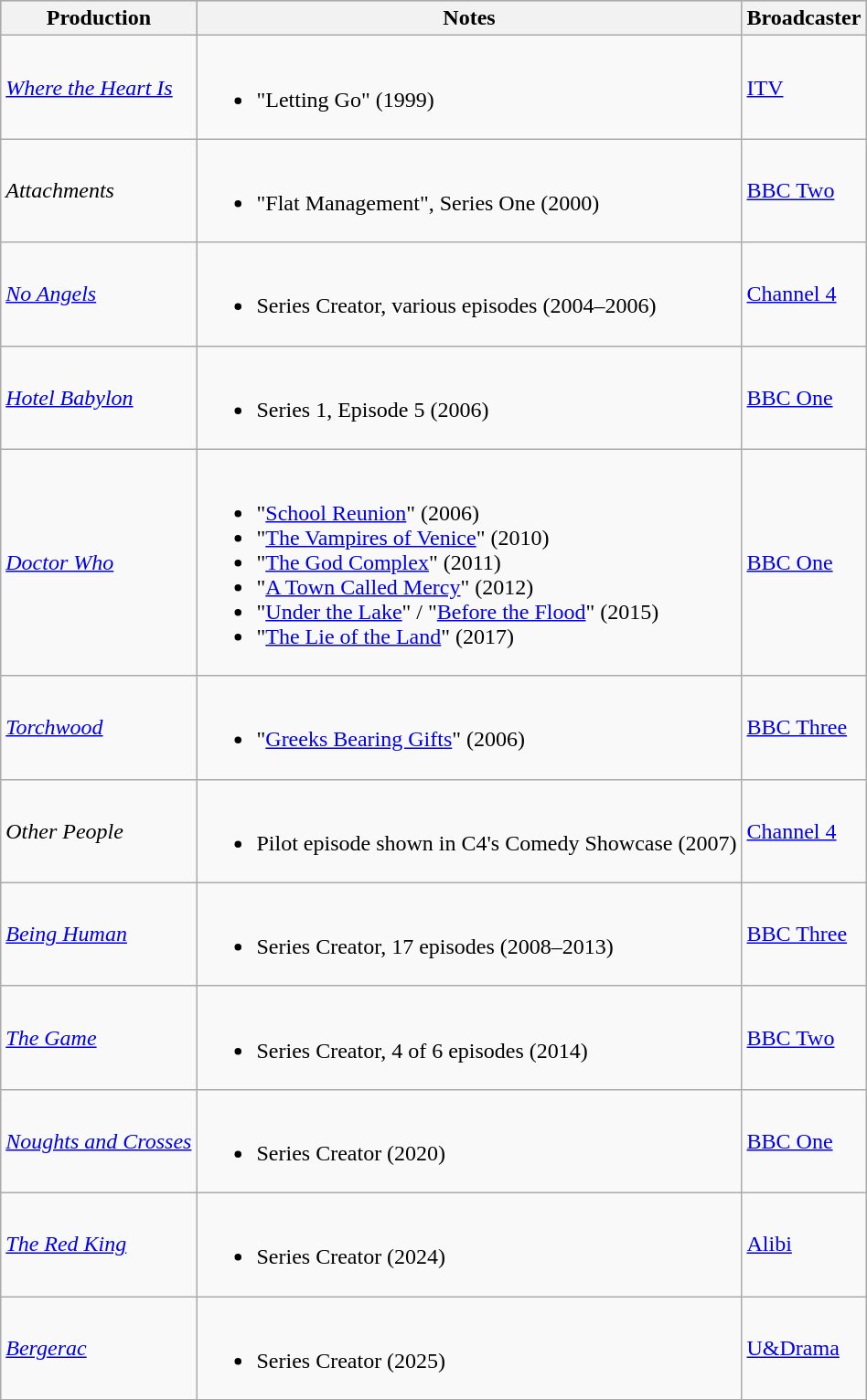<table class="wikitable">
<tr style="background:#ccc; text-align:center;">
<th>Production</th>
<th>Notes</th>
<th>Broadcaster</th>
</tr>
<tr>
<td><em><a href='#'>Where the Heart Is</a></em></td>
<td><br><ul><li>"Letting Go" (1999)</li></ul></td>
<td><a href='#'>ITV</a></td>
</tr>
<tr>
<td><em>Attachments</em></td>
<td><br><ul><li>"Flat Management", Series One (2000)</li></ul></td>
<td><a href='#'>BBC Two</a></td>
</tr>
<tr>
<td><em><a href='#'>No Angels</a></em></td>
<td><br><ul><li>Series Creator, various episodes (2004–2006)</li></ul></td>
<td><a href='#'>Channel 4</a></td>
</tr>
<tr>
<td><em><a href='#'>Hotel Babylon</a></em></td>
<td><br><ul><li>Series 1, Episode 5 (2006)</li></ul></td>
<td><a href='#'>BBC One</a></td>
</tr>
<tr>
<td><em><a href='#'>Doctor Who</a></em></td>
<td><br><ul><li>"<a href='#'>School Reunion</a>" (2006)</li><li>"<a href='#'>The Vampires of Venice</a>" (2010)</li><li>"<a href='#'>The God Complex</a>" (2011)</li><li>"<a href='#'>A Town Called Mercy</a>" (2012)</li><li>"<a href='#'>Under the Lake</a>" / "<a href='#'>Before the Flood</a>" (2015)</li><li>"<a href='#'>The Lie of the Land</a>" (2017)</li></ul></td>
<td><a href='#'>BBC One</a></td>
</tr>
<tr>
<td><em><a href='#'>Torchwood</a></em></td>
<td><br><ul><li>"<a href='#'>Greeks Bearing Gifts</a>" (2006)</li></ul></td>
<td><a href='#'>BBC Three</a></td>
</tr>
<tr>
<td><em>Other People</em></td>
<td><br><ul><li>Pilot episode shown in C4's Comedy Showcase (2007)</li></ul></td>
<td><a href='#'>Channel 4</a></td>
</tr>
<tr>
<td><em><a href='#'>Being Human</a></em></td>
<td><br><ul><li>Series Creator, 17 episodes (2008–2013)</li></ul></td>
<td><a href='#'>BBC Three</a></td>
</tr>
<tr>
<td><em><a href='#'>The Game</a></em></td>
<td><br><ul><li>Series Creator, 4 of 6 episodes (2014)</li></ul></td>
<td><a href='#'>BBC Two</a></td>
</tr>
<tr>
<td><em><a href='#'>Noughts and Crosses</a></em></td>
<td><br><ul><li>Series Creator (2020)</li></ul></td>
<td><a href='#'>BBC One</a></td>
</tr>
<tr>
<td><em><a href='#'>The Red King</a></em></td>
<td><br><ul><li>Series Creator (2024)</li></ul></td>
<td><a href='#'>Alibi</a></td>
</tr>
<tr>
<td><em><a href='#'>Bergerac</a></em></td>
<td><br><ul><li>Series Creator (2025)</li></ul></td>
<td><a href='#'>U&Drama</a></td>
</tr>
</table>
